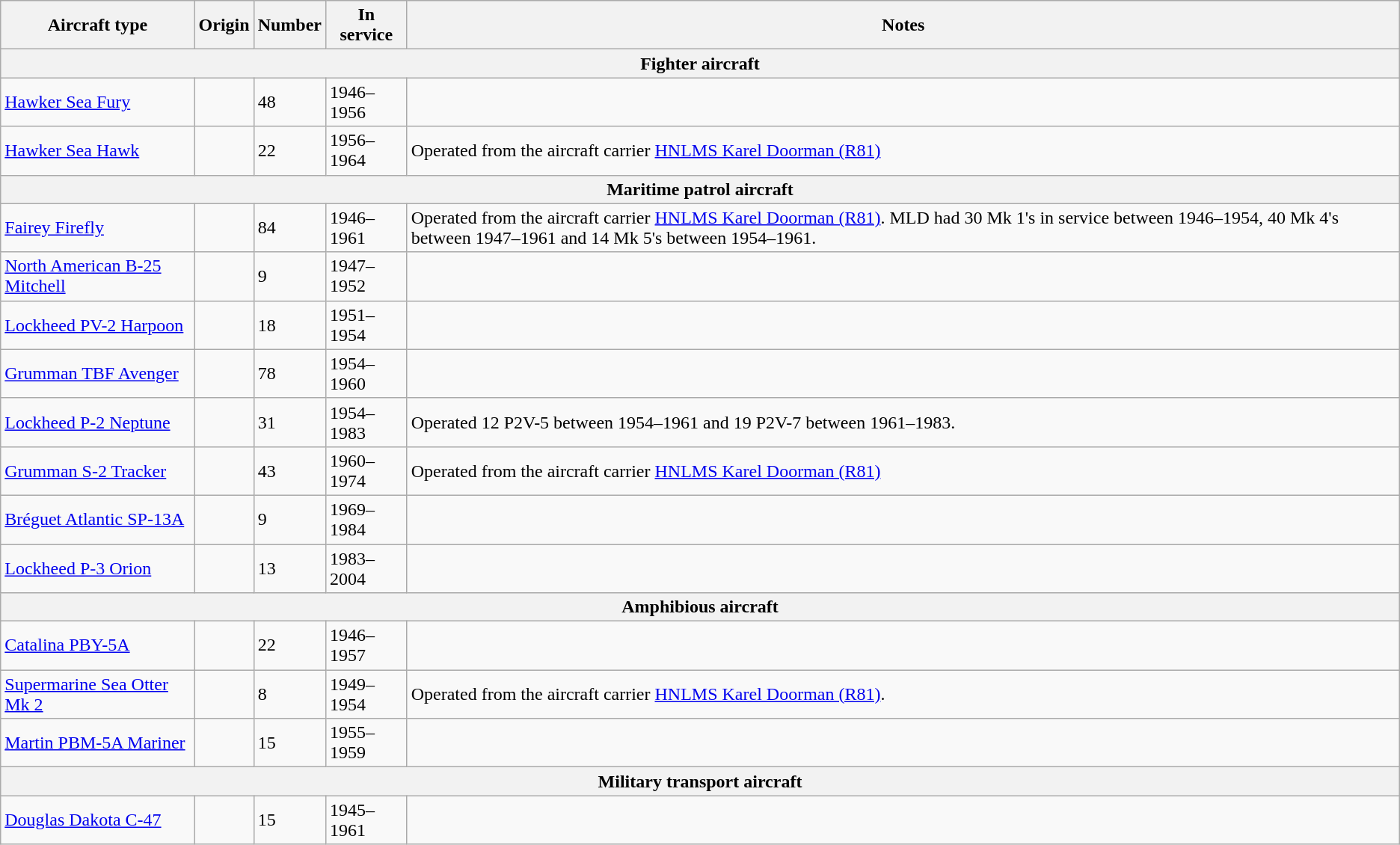<table class="wikitable sortable">
<tr>
<th>Aircraft type</th>
<th>Origin</th>
<th>Number</th>
<th>In service</th>
<th>Notes</th>
</tr>
<tr>
<th align="center" colspan=6>Fighter aircraft</th>
</tr>
<tr>
<td><a href='#'>Hawker Sea Fury</a></td>
<td></td>
<td>48</td>
<td>1946–1956</td>
<td></td>
</tr>
<tr>
<td><a href='#'>Hawker Sea Hawk</a></td>
<td></td>
<td>22</td>
<td>1956–1964</td>
<td>Operated from the aircraft carrier <a href='#'>HNLMS Karel Doorman (R81)</a></td>
</tr>
<tr>
<th align="center" colspan=6>Maritime patrol aircraft</th>
</tr>
<tr>
<td><a href='#'>Fairey Firefly</a></td>
<td></td>
<td>84</td>
<td>1946–1961</td>
<td>Operated from the aircraft carrier <a href='#'>HNLMS Karel Doorman (R81)</a>. MLD had 30 Mk 1's in service between 1946–1954, 40 Mk 4's between 1947–1961 and 14 Mk 5's between 1954–1961.</td>
</tr>
<tr>
<td><a href='#'>North American B-25 Mitchell</a></td>
<td></td>
<td>9</td>
<td>1947–1952</td>
<td></td>
</tr>
<tr>
<td><a href='#'>Lockheed PV-2 Harpoon</a></td>
<td></td>
<td>18</td>
<td>1951–1954</td>
<td></td>
</tr>
<tr>
<td><a href='#'>Grumman TBF Avenger</a></td>
<td></td>
<td>78</td>
<td>1954–1960</td>
<td></td>
</tr>
<tr>
<td><a href='#'>Lockheed P-2 Neptune</a></td>
<td></td>
<td>31</td>
<td>1954–1983</td>
<td>Operated 12 P2V-5 between 1954–1961 and 19 P2V-7 between 1961–1983.</td>
</tr>
<tr>
<td><a href='#'>Grumman S-2 Tracker</a></td>
<td></td>
<td>43</td>
<td>1960–1974</td>
<td>Operated from the aircraft carrier <a href='#'>HNLMS Karel Doorman (R81)</a></td>
</tr>
<tr>
<td><a href='#'>Bréguet Atlantic SP-13A</a></td>
<td></td>
<td>9</td>
<td>1969–1984</td>
<td></td>
</tr>
<tr>
<td><a href='#'>Lockheed P-3 Orion</a></td>
<td></td>
<td>13</td>
<td>1983–2004</td>
<td></td>
</tr>
<tr>
<th align="center" colspan=6>Amphibious aircraft</th>
</tr>
<tr>
<td><a href='#'>Catalina PBY-5A</a></td>
<td></td>
<td>22</td>
<td>1946–1957</td>
<td></td>
</tr>
<tr>
<td><a href='#'>Supermarine Sea Otter Mk 2</a></td>
<td></td>
<td>8</td>
<td>1949–1954</td>
<td>Operated from the aircraft carrier <a href='#'>HNLMS Karel Doorman (R81)</a>.</td>
</tr>
<tr>
<td><a href='#'>Martin PBM-5A Mariner</a></td>
<td></td>
<td>15</td>
<td>1955–1959</td>
<td></td>
</tr>
<tr>
<th align="center" colspan=6>Military transport aircraft</th>
</tr>
<tr>
<td><a href='#'>Douglas Dakota C-47</a></td>
<td></td>
<td>15</td>
<td>1945–1961</td>
<td></td>
</tr>
</table>
